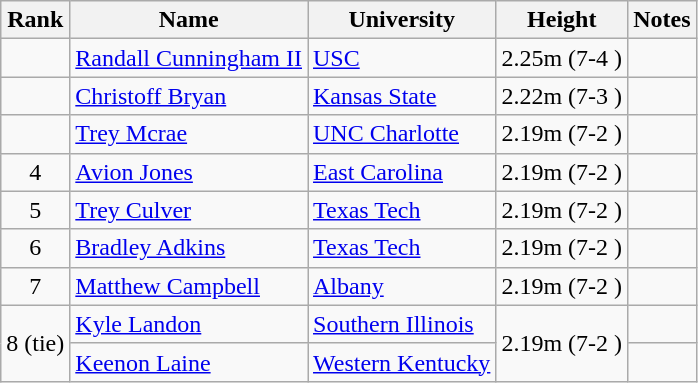<table class="wikitable sortable" style="text-align:center">
<tr>
<th>Rank</th>
<th>Name</th>
<th>University</th>
<th>Height</th>
<th>Notes</th>
</tr>
<tr>
<td></td>
<td align=left><a href='#'>Randall Cunningham II</a></td>
<td align=left><a href='#'>USC</a></td>
<td>2.25m (7-4 )</td>
<td></td>
</tr>
<tr>
<td></td>
<td align=left><a href='#'>Christoff Bryan</a> </td>
<td align=left><a href='#'>Kansas State</a></td>
<td>2.22m (7-3 )</td>
<td></td>
</tr>
<tr>
<td></td>
<td align=left><a href='#'>Trey Mcrae</a></td>
<td align=left><a href='#'>UNC Charlotte</a></td>
<td>2.19m (7-2 )</td>
<td></td>
</tr>
<tr>
<td>4</td>
<td align=left><a href='#'>Avion Jones</a></td>
<td align=left><a href='#'>East Carolina</a></td>
<td>2.19m (7-2 )</td>
<td></td>
</tr>
<tr>
<td>5</td>
<td align=left><a href='#'>Trey Culver</a></td>
<td align=left><a href='#'>Texas Tech</a></td>
<td>2.19m (7-2 )</td>
<td></td>
</tr>
<tr>
<td>6</td>
<td align=left><a href='#'>Bradley Adkins</a></td>
<td align=left><a href='#'>Texas Tech</a></td>
<td>2.19m (7-2 )</td>
<td></td>
</tr>
<tr>
<td>7</td>
<td align=left><a href='#'>Matthew Campbell</a> </td>
<td align=left><a href='#'>Albany</a></td>
<td>2.19m (7-2 )</td>
<td></td>
</tr>
<tr>
<td rowspan=2>8 (tie)</td>
<td align=left><a href='#'>Kyle Landon</a></td>
<td align=left><a href='#'>Southern Illinois</a></td>
<td rowspan=2>2.19m (7-2 )</td>
<td></td>
</tr>
<tr>
<td align=left><a href='#'>Keenon Laine</a></td>
<td align=left><a href='#'>Western Kentucky</a></td>
<td></td>
</tr>
</table>
